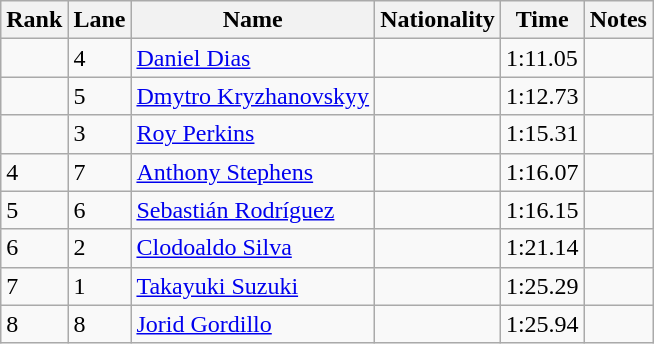<table class="wikitable">
<tr>
<th>Rank</th>
<th>Lane</th>
<th>Name</th>
<th>Nationality</th>
<th>Time</th>
<th>Notes</th>
</tr>
<tr>
<td></td>
<td>4</td>
<td><a href='#'>Daniel Dias</a></td>
<td></td>
<td>1:11.05</td>
<td></td>
</tr>
<tr>
<td></td>
<td>5</td>
<td><a href='#'>Dmytro Kryzhanovskyy</a></td>
<td></td>
<td>1:12.73</td>
<td></td>
</tr>
<tr>
<td></td>
<td>3</td>
<td><a href='#'>Roy Perkins</a></td>
<td></td>
<td>1:15.31</td>
<td></td>
</tr>
<tr>
<td>4</td>
<td>7</td>
<td><a href='#'>Anthony Stephens</a></td>
<td></td>
<td>1:16.07</td>
<td></td>
</tr>
<tr>
<td>5</td>
<td>6</td>
<td><a href='#'>Sebastián Rodríguez</a></td>
<td></td>
<td>1:16.15</td>
<td></td>
</tr>
<tr>
<td>6</td>
<td>2</td>
<td><a href='#'>Clodoaldo Silva</a></td>
<td></td>
<td>1:21.14</td>
<td></td>
</tr>
<tr>
<td>7</td>
<td>1</td>
<td><a href='#'>Takayuki Suzuki</a></td>
<td></td>
<td>1:25.29</td>
<td></td>
</tr>
<tr>
<td>8</td>
<td>8</td>
<td><a href='#'>Jorid Gordillo</a></td>
<td></td>
<td>1:25.94</td>
<td></td>
</tr>
</table>
